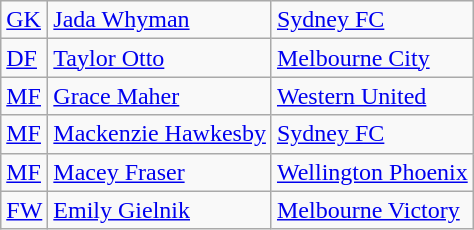<table class="wikitable">
<tr>
<td><a href='#'>GK</a></td>
<td> <a href='#'>Jada Whyman</a></td>
<td><a href='#'>Sydney FC</a></td>
</tr>
<tr>
<td><a href='#'>DF</a></td>
<td> <a href='#'>Taylor Otto</a></td>
<td><a href='#'>Melbourne City</a></td>
</tr>
<tr>
<td><a href='#'>MF</a></td>
<td> <a href='#'>Grace Maher</a></td>
<td><a href='#'>Western United</a></td>
</tr>
<tr>
<td><a href='#'>MF</a></td>
<td> <a href='#'>Mackenzie Hawkesby</a></td>
<td><a href='#'>Sydney FC</a></td>
</tr>
<tr>
<td><a href='#'>MF</a></td>
<td> <a href='#'>Macey Fraser</a></td>
<td><a href='#'>Wellington Phoenix</a></td>
</tr>
<tr>
<td><a href='#'>FW</a></td>
<td> <a href='#'>Emily Gielnik</a></td>
<td><a href='#'>Melbourne Victory</a></td>
</tr>
</table>
